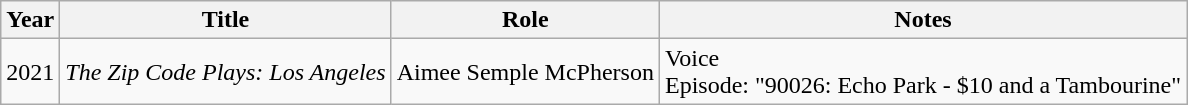<table class="wikitable sortable">
<tr>
<th>Year</th>
<th>Title</th>
<th>Role</th>
<th class="unsortable">Notes</th>
</tr>
<tr>
<td>2021</td>
<td><em>The Zip Code Plays: Los Angeles</em></td>
<td>Aimee Semple McPherson</td>
<td>Voice<br> Episode: "90026: Echo Park - $10 and a Tambourine"</td>
</tr>
</table>
